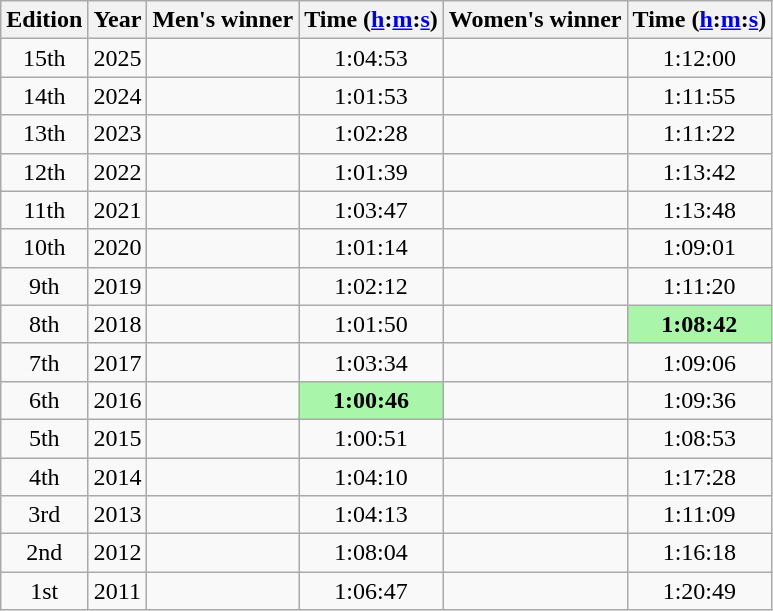<table class="wikitable sortable" style="text-align:center">
<tr>
<th class=unsortable>Edition</th>
<th>Year</th>
<th class=unsortable>Men's winner</th>
<th>Time (<a href='#'>h</a>:<a href='#'>m</a>:<a href='#'>s</a>)</th>
<th class=unsortable>Women's winner</th>
<th>Time (<a href='#'>h</a>:<a href='#'>m</a>:<a href='#'>s</a>)</th>
</tr>
<tr>
<td>15th</td>
<td>2025</td>
<td align=left></td>
<td>1:04:53</td>
<td align=left></td>
<td>1:12:00</td>
</tr>
<tr>
<td>14th</td>
<td>2024</td>
<td align=left></td>
<td>1:01:53</td>
<td align=left></td>
<td>1:11:55</td>
</tr>
<tr>
<td>13th</td>
<td>2023</td>
<td align=left></td>
<td>1:02:28</td>
<td align=left></td>
<td>1:11:22</td>
</tr>
<tr>
<td>12th</td>
<td>2022</td>
<td align=left></td>
<td>1:01:39</td>
<td align=left></td>
<td>1:13:42</td>
</tr>
<tr>
<td>11th</td>
<td>2021</td>
<td align=left></td>
<td>1:03:47</td>
<td align=left></td>
<td>1:13:48</td>
</tr>
<tr>
<td>10th</td>
<td>2020</td>
<td align=left></td>
<td>1:01:14</td>
<td align=left></td>
<td>1:09:01</td>
</tr>
<tr>
<td>9th</td>
<td>2019</td>
<td align=left></td>
<td>1:02:12</td>
<td align=left></td>
<td>1:11:20</td>
</tr>
<tr>
<td>8th</td>
<td>2018</td>
<td align=left></td>
<td>1:01:50</td>
<td align=left></td>
<td bgcolor=#A9F5A9><strong>1:08:42</strong></td>
</tr>
<tr>
<td>7th</td>
<td>2017</td>
<td align=left></td>
<td>1:03:34</td>
<td align=left></td>
<td>1:09:06</td>
</tr>
<tr>
<td>6th</td>
<td>2016</td>
<td align=left></td>
<td bgcolor=#A9F5A9><strong>1:00:46</strong></td>
<td align=left></td>
<td>1:09:36</td>
</tr>
<tr>
<td>5th</td>
<td>2015</td>
<td align=left></td>
<td>1:00:51</td>
<td align=left></td>
<td>1:08:53</td>
</tr>
<tr>
<td>4th</td>
<td>2014</td>
<td align=left></td>
<td>1:04:10</td>
<td align=left></td>
<td>1:17:28</td>
</tr>
<tr>
<td>3rd</td>
<td>2013</td>
<td align=left></td>
<td>1:04:13</td>
<td align=left></td>
<td>1:11:09</td>
</tr>
<tr>
<td>2nd</td>
<td>2012</td>
<td align=left></td>
<td>1:08:04</td>
<td align=left></td>
<td>1:16:18</td>
</tr>
<tr>
<td>1st</td>
<td>2011</td>
<td align=left></td>
<td>1:06:47</td>
<td align=left></td>
<td>1:20:49</td>
</tr>
</table>
